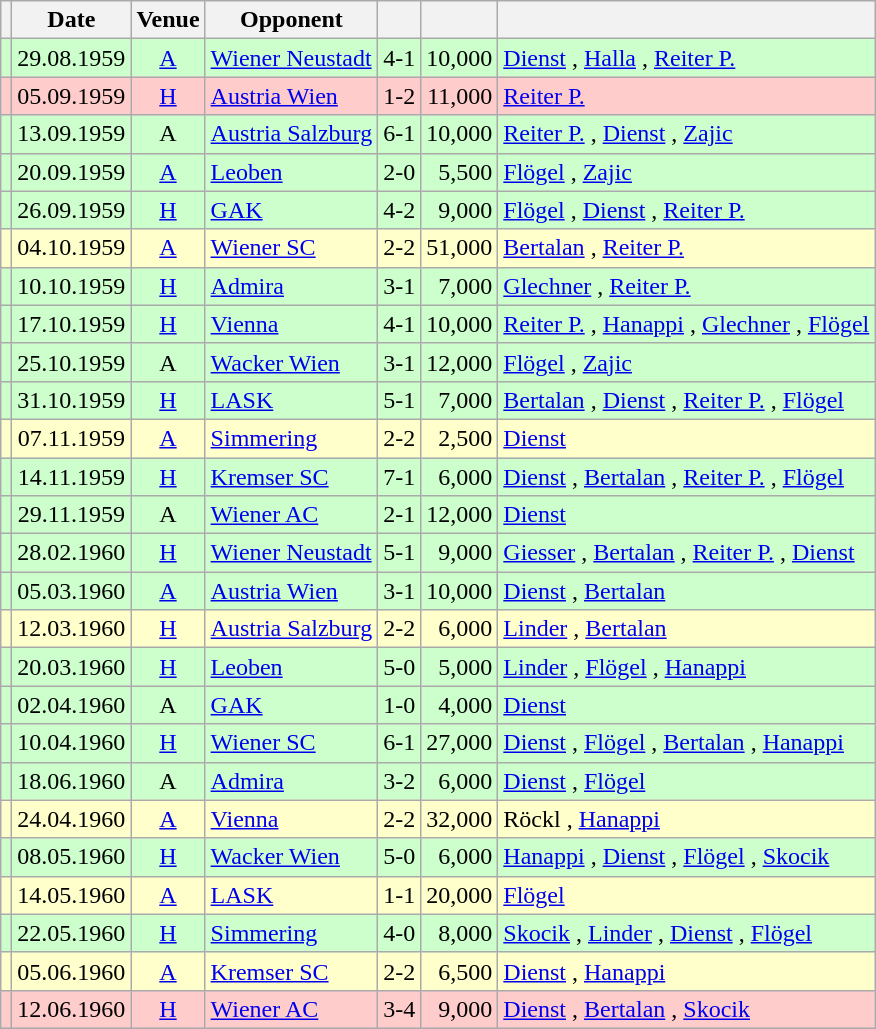<table class="wikitable" Style="text-align: center">
<tr>
<th></th>
<th>Date</th>
<th>Venue</th>
<th>Opponent</th>
<th></th>
<th></th>
<th></th>
</tr>
<tr style="background:#cfc">
<td></td>
<td>29.08.1959</td>
<td><a href='#'>A</a></td>
<td align="left"><a href='#'>Wiener Neustadt</a></td>
<td>4-1</td>
<td align="right">10,000</td>
<td align="left"><a href='#'>Dienst</a>  , <a href='#'>Halla</a> , <a href='#'>Reiter P.</a> </td>
</tr>
<tr style="background:#fcc">
<td></td>
<td>05.09.1959</td>
<td><a href='#'>H</a></td>
<td align="left"><a href='#'>Austria Wien</a></td>
<td>1-2</td>
<td align="right">11,000</td>
<td align="left"><a href='#'>Reiter P.</a> </td>
</tr>
<tr style="background:#cfc">
<td></td>
<td>13.09.1959</td>
<td>A</td>
<td align="left"><a href='#'>Austria Salzburg</a></td>
<td>6-1</td>
<td align="right">10,000</td>
<td align="left"><a href='#'>Reiter P.</a>    , <a href='#'>Dienst</a> , <a href='#'>Zajic</a> </td>
</tr>
<tr style="background:#cfc">
<td></td>
<td>20.09.1959</td>
<td><a href='#'>A</a></td>
<td align="left"><a href='#'>Leoben</a></td>
<td>2-0</td>
<td align="right">5,500</td>
<td align="left"><a href='#'>Flögel</a> , <a href='#'>Zajic</a> </td>
</tr>
<tr style="background:#cfc">
<td></td>
<td>26.09.1959</td>
<td><a href='#'>H</a></td>
<td align="left"><a href='#'>GAK</a></td>
<td>4-2</td>
<td align="right">9,000</td>
<td align="left"><a href='#'>Flögel</a> , <a href='#'>Dienst</a>  , <a href='#'>Reiter P.</a> </td>
</tr>
<tr style="background:#ffc">
<td></td>
<td>04.10.1959</td>
<td><a href='#'>A</a></td>
<td align="left"><a href='#'>Wiener SC</a></td>
<td>2-2</td>
<td align="right">51,000</td>
<td align="left"><a href='#'>Bertalan</a> , <a href='#'>Reiter P.</a> </td>
</tr>
<tr style="background:#cfc">
<td></td>
<td>10.10.1959</td>
<td><a href='#'>H</a></td>
<td align="left"><a href='#'>Admira</a></td>
<td>3-1</td>
<td align="right">7,000</td>
<td align="left"><a href='#'>Glechner</a> , <a href='#'>Reiter P.</a>  </td>
</tr>
<tr style="background:#cfc">
<td></td>
<td>17.10.1959</td>
<td><a href='#'>H</a></td>
<td align="left"><a href='#'>Vienna</a></td>
<td>4-1</td>
<td align="right">10,000</td>
<td align="left"><a href='#'>Reiter P.</a> , <a href='#'>Hanappi</a> , <a href='#'>Glechner</a> , <a href='#'>Flögel</a> </td>
</tr>
<tr style="background:#cfc">
<td></td>
<td>25.10.1959</td>
<td>A</td>
<td align="left"><a href='#'>Wacker Wien</a></td>
<td>3-1</td>
<td align="right">12,000</td>
<td align="left"><a href='#'>Flögel</a>  , <a href='#'>Zajic</a> </td>
</tr>
<tr style="background:#cfc">
<td></td>
<td>31.10.1959</td>
<td><a href='#'>H</a></td>
<td align="left"><a href='#'>LASK</a></td>
<td>5-1</td>
<td align="right">7,000</td>
<td align="left"><a href='#'>Bertalan</a> , <a href='#'>Dienst</a>  , <a href='#'>Reiter P.</a> , <a href='#'>Flögel</a> </td>
</tr>
<tr style="background:#ffc">
<td></td>
<td>07.11.1959</td>
<td><a href='#'>A</a></td>
<td align="left"><a href='#'>Simmering</a></td>
<td>2-2</td>
<td align="right">2,500</td>
<td align="left"><a href='#'>Dienst</a>  </td>
</tr>
<tr style="background:#cfc">
<td></td>
<td>14.11.1959</td>
<td><a href='#'>H</a></td>
<td align="left"><a href='#'>Kremser SC</a></td>
<td>7-1</td>
<td align="right">6,000</td>
<td align="left"><a href='#'>Dienst</a>  , <a href='#'>Bertalan</a> , <a href='#'>Reiter P.</a>   , <a href='#'>Flögel</a> </td>
</tr>
<tr style="background:#cfc">
<td></td>
<td>29.11.1959</td>
<td>A</td>
<td align="left"><a href='#'>Wiener AC</a></td>
<td>2-1</td>
<td align="right">12,000</td>
<td align="left"><a href='#'>Dienst</a>  </td>
</tr>
<tr style="background:#cfc">
<td></td>
<td>28.02.1960</td>
<td><a href='#'>H</a></td>
<td align="left"><a href='#'>Wiener Neustadt</a></td>
<td>5-1</td>
<td align="right">9,000</td>
<td align="left"><a href='#'>Giesser</a> , <a href='#'>Bertalan</a>  , <a href='#'>Reiter P.</a> , <a href='#'>Dienst</a> </td>
</tr>
<tr style="background:#cfc">
<td></td>
<td>05.03.1960</td>
<td><a href='#'>A</a></td>
<td align="left"><a href='#'>Austria Wien</a></td>
<td>3-1</td>
<td align="right">10,000</td>
<td align="left"><a href='#'>Dienst</a> , <a href='#'>Bertalan</a>  </td>
</tr>
<tr style="background:#ffc">
<td></td>
<td>12.03.1960</td>
<td><a href='#'>H</a></td>
<td align="left"><a href='#'>Austria Salzburg</a></td>
<td>2-2</td>
<td align="right">6,000</td>
<td align="left"><a href='#'>Linder</a> , <a href='#'>Bertalan</a> </td>
</tr>
<tr style="background:#cfc">
<td></td>
<td>20.03.1960</td>
<td><a href='#'>H</a></td>
<td align="left"><a href='#'>Leoben</a></td>
<td>5-0</td>
<td align="right">5,000</td>
<td align="left"><a href='#'>Linder</a>   , <a href='#'>Flögel</a> , <a href='#'>Hanappi</a> </td>
</tr>
<tr style="background:#cfc">
<td></td>
<td>02.04.1960</td>
<td>A</td>
<td align="left"><a href='#'>GAK</a></td>
<td>1-0</td>
<td align="right">4,000</td>
<td align="left"><a href='#'>Dienst</a> </td>
</tr>
<tr style="background:#cfc">
<td></td>
<td>10.04.1960</td>
<td><a href='#'>H</a></td>
<td align="left"><a href='#'>Wiener SC</a></td>
<td>6-1</td>
<td align="right">27,000</td>
<td align="left"><a href='#'>Dienst</a>  , <a href='#'>Flögel</a>  , <a href='#'>Bertalan</a> , <a href='#'>Hanappi</a> </td>
</tr>
<tr style="background:#cfc">
<td></td>
<td>18.06.1960</td>
<td>A</td>
<td align="left"><a href='#'>Admira</a></td>
<td>3-2</td>
<td align="right">6,000</td>
<td align="left"><a href='#'>Dienst</a>  , <a href='#'>Flögel</a> </td>
</tr>
<tr style="background:#ffc">
<td></td>
<td>24.04.1960</td>
<td><a href='#'>A</a></td>
<td align="left"><a href='#'>Vienna</a></td>
<td>2-2</td>
<td align="right">32,000</td>
<td align="left">Röckl , <a href='#'>Hanappi</a> </td>
</tr>
<tr style="background:#cfc">
<td></td>
<td>08.05.1960</td>
<td><a href='#'>H</a></td>
<td align="left"><a href='#'>Wacker Wien</a></td>
<td>5-0</td>
<td align="right">6,000</td>
<td align="left"><a href='#'>Hanappi</a> , <a href='#'>Dienst</a>  , <a href='#'>Flögel</a> , <a href='#'>Skocik</a> </td>
</tr>
<tr style="background:#ffc">
<td></td>
<td>14.05.1960</td>
<td><a href='#'>A</a></td>
<td align="left"><a href='#'>LASK</a></td>
<td>1-1</td>
<td align="right">20,000</td>
<td align="left"><a href='#'>Flögel</a> </td>
</tr>
<tr style="background:#cfc">
<td></td>
<td>22.05.1960</td>
<td><a href='#'>H</a></td>
<td align="left"><a href='#'>Simmering</a></td>
<td>4-0</td>
<td align="right">8,000</td>
<td align="left"><a href='#'>Skocik</a> , <a href='#'>Linder</a> , <a href='#'>Dienst</a> , <a href='#'>Flögel</a> </td>
</tr>
<tr style="background:#ffc">
<td></td>
<td>05.06.1960</td>
<td><a href='#'>A</a></td>
<td align="left"><a href='#'>Kremser SC</a></td>
<td>2-2</td>
<td align="right">6,500</td>
<td align="left"><a href='#'>Dienst</a> , <a href='#'>Hanappi</a> </td>
</tr>
<tr style="background:#fcc">
<td></td>
<td>12.06.1960</td>
<td><a href='#'>H</a></td>
<td align="left"><a href='#'>Wiener AC</a></td>
<td>3-4</td>
<td align="right">9,000</td>
<td align="left"><a href='#'>Dienst</a> , <a href='#'>Bertalan</a> , <a href='#'>Skocik</a> </td>
</tr>
</table>
